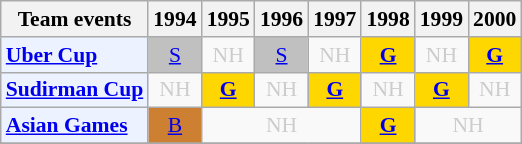<table class="wikitable" style="font-size: 90%; text-align:center">
<tr>
<th>Team events</th>
<th>1994</th>
<th>1995</th>
<th>1996</th>
<th>1997</th>
<th>1998</th>
<th>1999</th>
<th>2000</th>
</tr>
<tr>
<td bgcolor="#ECF2FF"; align="left"><strong><a href='#'>Uber Cup</a></strong></td>
<td bgcolor=silver><a href='#'>S</a></td>
<td style=color:#ccc>NH</td>
<td bgcolor=silver><a href='#'>S</a></td>
<td style=color:#ccc>NH</td>
<td bgcolor=gold><strong><a href='#'>G</a></strong></td>
<td style=color:#ccc>NH</td>
<td bgcolor=gold><strong><a href='#'>G</a></strong></td>
</tr>
<tr>
<td bgcolor="#ECF2FF"; align="left"><strong><a href='#'>Sudirman Cup</a></strong></td>
<td style=color:#ccc>NH</td>
<td bgcolor=gold><strong><a href='#'>G</a></strong></td>
<td style=color:#ccc>NH</td>
<td bgcolor=gold><strong><a href='#'>G</a></strong></td>
<td style=color:#ccc>NH</td>
<td bgcolor=gold><strong><a href='#'>G</a></strong></td>
<td style=color:#ccc>NH</td>
</tr>
<tr>
<td bgcolor="#ECF2FF"; align="left"><strong><a href='#'>Asian Games</a></strong></td>
<td bgcolor=CD7F32><a href='#'>B</a></td>
<td colspan="3" style=color:#ccc>NH</td>
<td bgcolor=gold><strong><a href='#'>G</a></strong></td>
<td colspan="2" style=color:#ccc>NH</td>
</tr>
<tr>
</tr>
</table>
